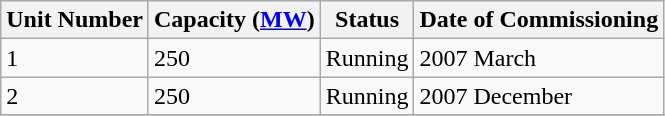<table class="sortable wikitable">
<tr>
<th>Unit Number</th>
<th>Capacity (<a href='#'>MW</a>)</th>
<th>Status</th>
<th>Date of Commissioning</th>
</tr>
<tr>
<td>1</td>
<td>250</td>
<td>Running</td>
<td>2007 March </td>
</tr>
<tr>
<td>2</td>
<td>250</td>
<td>Running</td>
<td>2007 December</td>
</tr>
<tr>
</tr>
</table>
